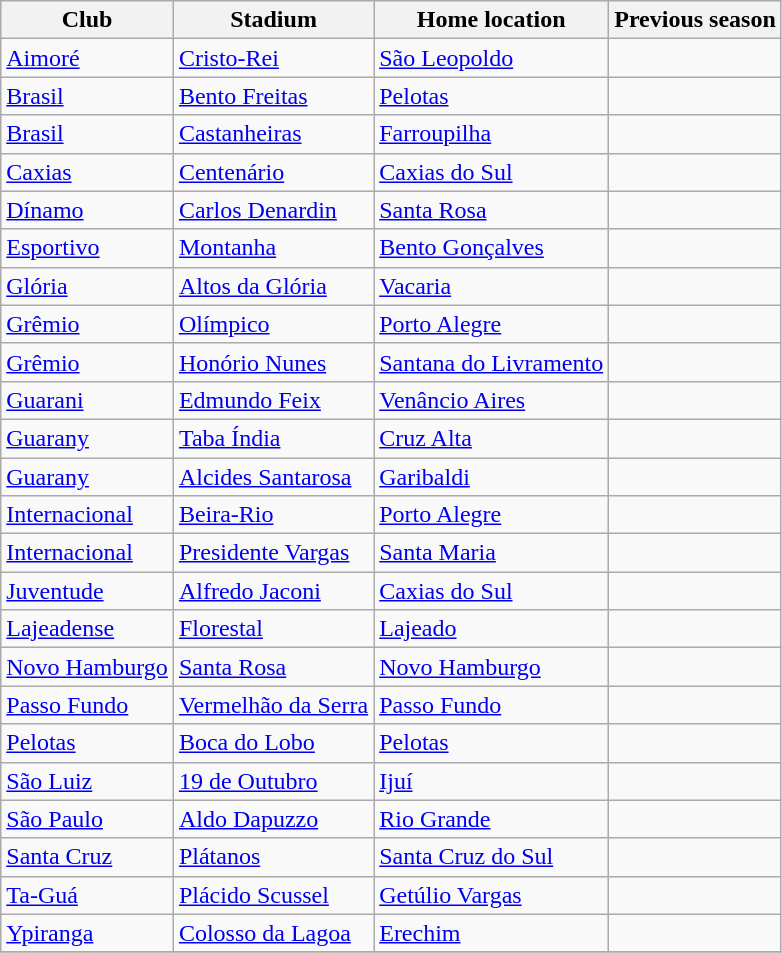<table class="wikitable sortable">
<tr>
<th>Club</th>
<th>Stadium</th>
<th>Home location</th>
<th>Previous season</th>
</tr>
<tr>
<td><a href='#'>Aimoré</a></td>
<td><a href='#'>Cristo-Rei</a></td>
<td><a href='#'>São Leopoldo</a></td>
<td></td>
</tr>
<tr>
<td><a href='#'>Brasil</a></td>
<td><a href='#'>Bento Freitas</a></td>
<td><a href='#'>Pelotas</a></td>
<td></td>
</tr>
<tr>
<td><a href='#'>Brasil</a></td>
<td><a href='#'>Castanheiras</a></td>
<td><a href='#'>Farroupilha</a></td>
<td></td>
</tr>
<tr>
<td><a href='#'>Caxias</a></td>
<td><a href='#'>Centenário</a></td>
<td><a href='#'>Caxias do Sul</a></td>
<td></td>
</tr>
<tr>
<td><a href='#'>Dínamo</a></td>
<td><a href='#'>Carlos Denardin</a></td>
<td><a href='#'>Santa Rosa</a></td>
<td></td>
</tr>
<tr>
<td><a href='#'>Esportivo</a></td>
<td><a href='#'>Montanha</a></td>
<td><a href='#'>Bento Gonçalves</a></td>
<td></td>
</tr>
<tr>
<td><a href='#'>Glória</a></td>
<td><a href='#'>Altos da Glória</a></td>
<td><a href='#'>Vacaria</a></td>
<td></td>
</tr>
<tr>
<td><a href='#'>Grêmio</a></td>
<td><a href='#'>Olímpico</a></td>
<td><a href='#'>Porto Alegre</a></td>
<td></td>
</tr>
<tr>
<td><a href='#'>Grêmio</a></td>
<td><a href='#'>Honório Nunes</a></td>
<td><a href='#'>Santana do Livramento</a></td>
<td></td>
</tr>
<tr>
<td><a href='#'>Guarani</a></td>
<td><a href='#'>Edmundo Feix</a></td>
<td><a href='#'>Venâncio Aires</a></td>
<td></td>
</tr>
<tr>
<td><a href='#'>Guarany</a></td>
<td><a href='#'>Taba Índia</a></td>
<td><a href='#'>Cruz Alta</a></td>
<td></td>
</tr>
<tr>
<td><a href='#'>Guarany</a></td>
<td><a href='#'>Alcides Santarosa</a></td>
<td><a href='#'>Garibaldi</a></td>
<td></td>
</tr>
<tr>
<td><a href='#'>Internacional</a></td>
<td><a href='#'>Beira-Rio</a></td>
<td><a href='#'>Porto Alegre</a></td>
<td></td>
</tr>
<tr>
<td><a href='#'>Internacional</a></td>
<td><a href='#'>Presidente Vargas</a></td>
<td><a href='#'>Santa Maria</a></td>
<td></td>
</tr>
<tr>
<td><a href='#'>Juventude</a></td>
<td><a href='#'>Alfredo Jaconi</a></td>
<td><a href='#'>Caxias do Sul</a></td>
<td></td>
</tr>
<tr>
<td><a href='#'>Lajeadense</a></td>
<td><a href='#'>Florestal</a></td>
<td><a href='#'>Lajeado</a></td>
<td></td>
</tr>
<tr>
<td><a href='#'>Novo Hamburgo</a></td>
<td><a href='#'>Santa Rosa</a></td>
<td><a href='#'>Novo Hamburgo</a></td>
<td></td>
</tr>
<tr>
<td><a href='#'>Passo Fundo</a></td>
<td><a href='#'>Vermelhão da Serra</a></td>
<td><a href='#'>Passo Fundo</a></td>
<td></td>
</tr>
<tr>
<td><a href='#'>Pelotas</a></td>
<td><a href='#'>Boca do Lobo</a></td>
<td><a href='#'>Pelotas</a></td>
<td></td>
</tr>
<tr>
<td><a href='#'>São Luiz</a></td>
<td><a href='#'>19 de Outubro</a></td>
<td><a href='#'>Ijuí</a></td>
<td></td>
</tr>
<tr>
<td><a href='#'>São Paulo</a></td>
<td><a href='#'>Aldo Dapuzzo</a></td>
<td><a href='#'>Rio Grande</a></td>
<td></td>
</tr>
<tr>
<td><a href='#'>Santa Cruz</a></td>
<td><a href='#'>Plátanos</a></td>
<td><a href='#'>Santa Cruz do Sul</a></td>
<td></td>
</tr>
<tr>
<td><a href='#'>Ta-Guá</a></td>
<td><a href='#'>Plácido Scussel</a></td>
<td><a href='#'>Getúlio Vargas</a></td>
<td></td>
</tr>
<tr>
<td><a href='#'>Ypiranga</a></td>
<td><a href='#'>Colosso da Lagoa</a></td>
<td><a href='#'>Erechim</a></td>
<td></td>
</tr>
<tr>
</tr>
</table>
